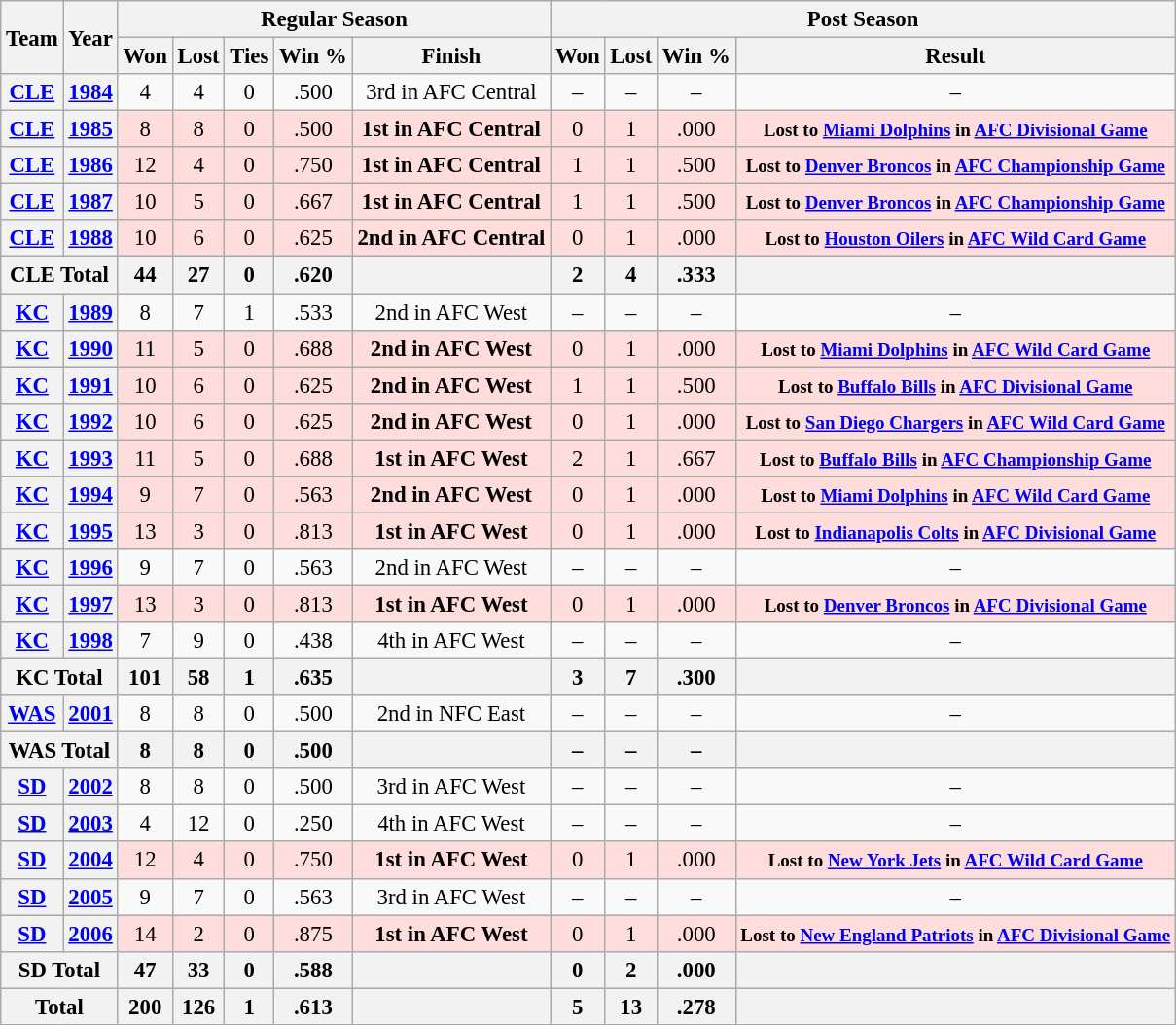<table class="wikitable" style="font-size: 95%; text-align:center;">
<tr>
<th rowspan="2">Team</th>
<th rowspan="2">Year</th>
<th colspan="5">Regular Season</th>
<th colspan="4">Post Season</th>
</tr>
<tr>
<th>Won</th>
<th>Lost</th>
<th>Ties</th>
<th>Win %</th>
<th>Finish</th>
<th>Won</th>
<th>Lost</th>
<th>Win %</th>
<th>Result</th>
</tr>
<tr>
<th><a href='#'>CLE</a></th>
<th><a href='#'>1984</a></th>
<td>4</td>
<td>4</td>
<td>0</td>
<td>.500</td>
<td>3rd in AFC Central</td>
<td>–</td>
<td>–</td>
<td>–</td>
<td>–</td>
</tr>
<tr ! style="background:#fdd;">
<th><a href='#'>CLE</a></th>
<th><a href='#'>1985</a></th>
<td>8</td>
<td>8</td>
<td>0</td>
<td>.500</td>
<td><strong>1st in AFC Central</strong></td>
<td>0</td>
<td>1</td>
<td>.000</td>
<td><small><strong>Lost to <a href='#'>Miami Dolphins</a> in <a href='#'>AFC Divisional Game</a></strong></small></td>
</tr>
<tr ! style="background:#fdd;">
<th><a href='#'>CLE</a></th>
<th><a href='#'>1986</a></th>
<td>12</td>
<td>4</td>
<td>0</td>
<td>.750</td>
<td><strong>1st in AFC Central</strong></td>
<td>1</td>
<td>1</td>
<td>.500</td>
<td><small><strong>Lost to <a href='#'>Denver Broncos</a> in <a href='#'>AFC Championship Game</a></strong></small></td>
</tr>
<tr ! style="background:#fdd;">
<th><a href='#'>CLE</a></th>
<th><a href='#'>1987</a></th>
<td>10</td>
<td>5</td>
<td>0</td>
<td>.667</td>
<td><strong>1st in AFC Central</strong></td>
<td>1</td>
<td>1</td>
<td>.500</td>
<td><small><strong>Lost to <a href='#'>Denver Broncos</a> in <a href='#'>AFC Championship Game</a></strong></small></td>
</tr>
<tr ! style="background:#fdd;">
<th><a href='#'>CLE</a></th>
<th><a href='#'>1988</a></th>
<td>10</td>
<td>6</td>
<td>0</td>
<td>.625</td>
<td><strong>2nd in AFC Central</strong></td>
<td>0</td>
<td>1</td>
<td>.000</td>
<td><small><strong>Lost to <a href='#'>Houston Oilers</a> in <a href='#'>AFC Wild Card Game</a></strong></small></td>
</tr>
<tr>
<th colspan="2">CLE Total</th>
<th>44</th>
<th>27</th>
<th>0</th>
<th>.620</th>
<th></th>
<th>2</th>
<th>4</th>
<th>.333</th>
<th></th>
</tr>
<tr>
<th><a href='#'>KC</a></th>
<th><a href='#'>1989</a></th>
<td>8</td>
<td>7</td>
<td>1</td>
<td>.533</td>
<td>2nd in AFC West</td>
<td>–</td>
<td>–</td>
<td>–</td>
<td>–</td>
</tr>
<tr ! style="background:#fdd;">
<th><a href='#'>KC</a></th>
<th><a href='#'>1990</a></th>
<td>11</td>
<td>5</td>
<td>0</td>
<td>.688</td>
<td><strong>2nd in AFC West</strong></td>
<td>0</td>
<td>1</td>
<td>.000</td>
<td><small><strong>Lost to <a href='#'>Miami Dolphins</a> in <a href='#'>AFC Wild Card Game</a></strong></small></td>
</tr>
<tr ! style="background:#fdd;">
<th><a href='#'>KC</a></th>
<th><a href='#'>1991</a></th>
<td>10</td>
<td>6</td>
<td>0</td>
<td>.625</td>
<td><strong>2nd in AFC West</strong></td>
<td>1</td>
<td>1</td>
<td>.500</td>
<td><small><strong>Lost to <a href='#'>Buffalo Bills</a> in <a href='#'>AFC Divisional Game</a></strong></small></td>
</tr>
<tr ! style="background:#fdd;">
<th><a href='#'>KC</a></th>
<th><a href='#'>1992</a></th>
<td>10</td>
<td>6</td>
<td>0</td>
<td>.625</td>
<td><strong>2nd in AFC West</strong></td>
<td>0</td>
<td>1</td>
<td>.000</td>
<td><small><strong>Lost to <a href='#'>San Diego Chargers</a> in <a href='#'>AFC Wild Card Game</a></strong></small></td>
</tr>
<tr ! style="background:#fdd;">
<th><a href='#'>KC</a></th>
<th><a href='#'>1993</a></th>
<td>11</td>
<td>5</td>
<td>0</td>
<td>.688</td>
<td><strong>1st in AFC West</strong></td>
<td>2</td>
<td>1</td>
<td>.667</td>
<td><small><strong>Lost to <a href='#'>Buffalo Bills</a> in <a href='#'>AFC Championship Game</a></strong></small></td>
</tr>
<tr ! style="background:#fdd;">
<th><a href='#'>KC</a></th>
<th><a href='#'>1994</a></th>
<td>9</td>
<td>7</td>
<td>0</td>
<td>.563</td>
<td><strong>2nd in AFC West</strong></td>
<td>0</td>
<td>1</td>
<td>.000</td>
<td><small><strong>Lost to <a href='#'>Miami Dolphins</a> in <a href='#'>AFC Wild Card Game</a></strong></small></td>
</tr>
<tr ! style="background:#fdd;">
<th><a href='#'>KC</a></th>
<th><a href='#'>1995</a></th>
<td>13</td>
<td>3</td>
<td>0</td>
<td>.813</td>
<td><strong>1st in AFC West</strong></td>
<td>0</td>
<td>1</td>
<td>.000</td>
<td><small><strong>Lost to <a href='#'>Indianapolis Colts</a> in <a href='#'>AFC Divisional Game</a></strong></small></td>
</tr>
<tr>
<th><a href='#'>KC</a></th>
<th><a href='#'>1996</a></th>
<td>9</td>
<td>7</td>
<td>0</td>
<td>.563</td>
<td>2nd in AFC West</td>
<td>–</td>
<td>–</td>
<td>–</td>
<td>–</td>
</tr>
<tr ! style="background:#fdd;">
<th><a href='#'>KC</a></th>
<th><a href='#'>1997</a></th>
<td>13</td>
<td>3</td>
<td>0</td>
<td>.813</td>
<td><strong>1st in AFC West</strong></td>
<td>0</td>
<td>1</td>
<td>.000</td>
<td><small><strong>Lost to <a href='#'>Denver Broncos</a> in <a href='#'>AFC Divisional Game</a></strong></small></td>
</tr>
<tr>
<th><a href='#'>KC</a></th>
<th><a href='#'>1998</a></th>
<td>7</td>
<td>9</td>
<td>0</td>
<td>.438</td>
<td>4th in AFC West</td>
<td>–</td>
<td>–</td>
<td>–</td>
<td>–</td>
</tr>
<tr>
<th colspan="2">KC Total</th>
<th>101</th>
<th>58</th>
<th>1</th>
<th>.635</th>
<th></th>
<th>3</th>
<th>7</th>
<th>.300</th>
<th></th>
</tr>
<tr>
<th><a href='#'>WAS</a></th>
<th><a href='#'>2001</a></th>
<td>8</td>
<td>8</td>
<td>0</td>
<td>.500</td>
<td>2nd in NFC East</td>
<td>–</td>
<td>–</td>
<td>–</td>
<td>–</td>
</tr>
<tr>
<th colspan="2">WAS Total</th>
<th>8</th>
<th>8</th>
<th>0</th>
<th>.500</th>
<th></th>
<th>–</th>
<th>–</th>
<th>–</th>
<th></th>
</tr>
<tr>
<th><a href='#'>SD</a></th>
<th><a href='#'>2002</a></th>
<td>8</td>
<td>8</td>
<td>0</td>
<td>.500</td>
<td>3rd in AFC West</td>
<td>–</td>
<td>–</td>
<td>–</td>
<td>–</td>
</tr>
<tr>
<th><a href='#'>SD</a></th>
<th><a href='#'>2003</a></th>
<td>4</td>
<td>12</td>
<td>0</td>
<td>.250</td>
<td>4th in AFC West</td>
<td>–</td>
<td>–</td>
<td>–</td>
<td>–</td>
</tr>
<tr ! style="background:#fdd;">
<th><a href='#'>SD</a></th>
<th><a href='#'>2004</a></th>
<td>12</td>
<td>4</td>
<td>0</td>
<td>.750</td>
<td><strong>1st in AFC West</strong></td>
<td>0</td>
<td>1</td>
<td>.000</td>
<td><small><strong>Lost to <a href='#'>New York Jets</a> in <a href='#'>AFC Wild Card Game</a></strong></small></td>
</tr>
<tr>
<th><a href='#'>SD</a></th>
<th><a href='#'>2005</a></th>
<td>9</td>
<td>7</td>
<td>0</td>
<td>.563</td>
<td>3rd in AFC West</td>
<td>–</td>
<td>–</td>
<td>–</td>
<td>–</td>
</tr>
<tr ! style="background:#fdd;">
<th><a href='#'>SD</a></th>
<th><a href='#'>2006</a></th>
<td>14</td>
<td>2</td>
<td>0</td>
<td>.875</td>
<td><strong>1st in AFC West</strong></td>
<td>0</td>
<td>1</td>
<td>.000</td>
<td><small><strong>Lost to <a href='#'>New England Patriots</a> in <a href='#'>AFC Divisional Game</a></strong></small></td>
</tr>
<tr>
<th colspan="2">SD Total</th>
<th>47</th>
<th>33</th>
<th>0</th>
<th>.588</th>
<th></th>
<th>0</th>
<th>2</th>
<th>.000</th>
<th></th>
</tr>
<tr>
<th colspan="2">Total</th>
<th>200</th>
<th>126</th>
<th>1</th>
<th>.613</th>
<th></th>
<th>5</th>
<th>13</th>
<th>.278</th>
<th></th>
</tr>
</table>
